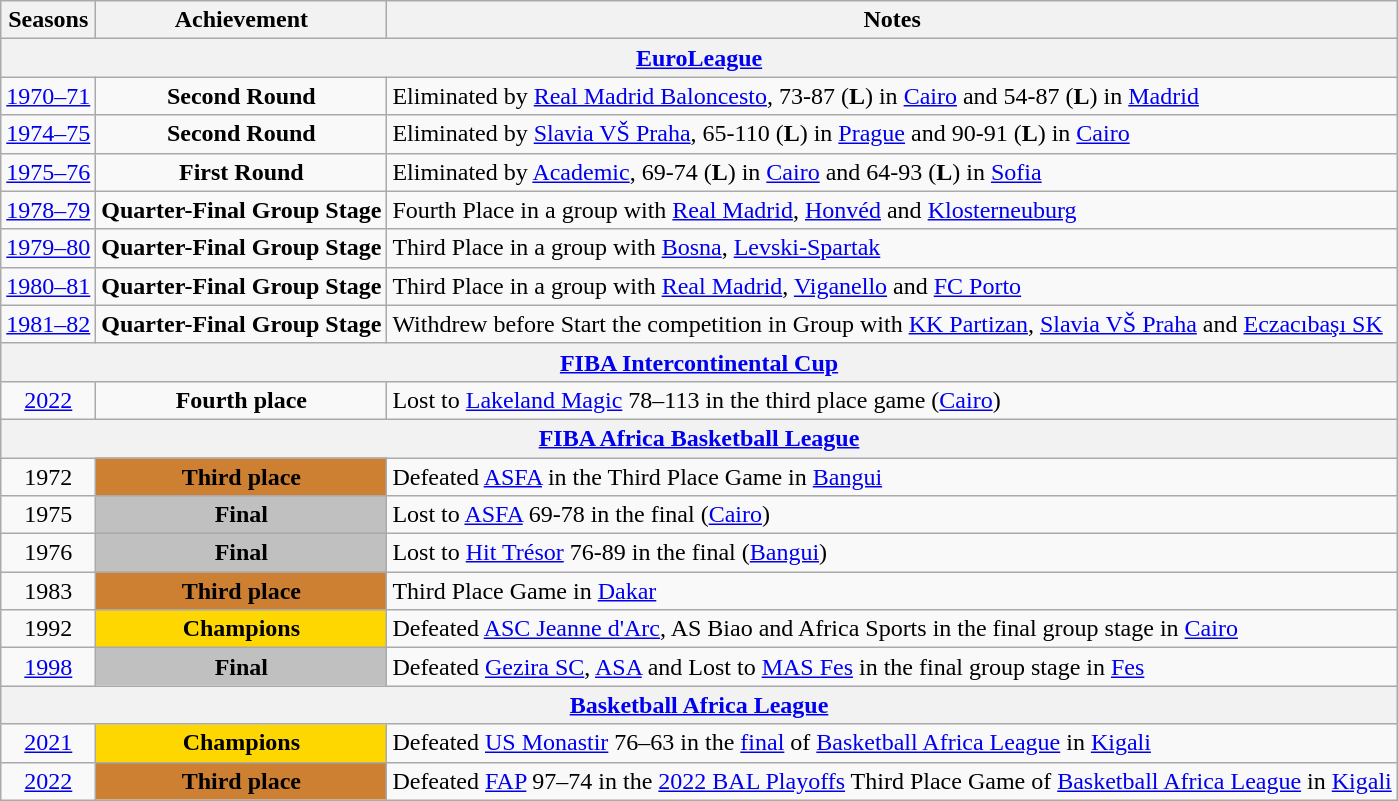<table class="wikitable">
<tr>
<th>Seasons</th>
<th>Achievement</th>
<th>Notes</th>
</tr>
<tr>
<th colspan=3><a href='#'>EuroLeague</a></th>
</tr>
<tr>
<td align="center"><a href='#'>1970–71</a></td>
<td align="center"><strong>Second Round</strong></td>
<td align="left">Eliminated by <a href='#'>Real Madrid Baloncesto</a>, 73-87 (<strong>L</strong>) in <a href='#'>Cairo</a> and 54-87 (<strong>L</strong>) in <a href='#'>Madrid</a></td>
</tr>
<tr>
<td align="center"><a href='#'>1974–75</a></td>
<td align="center"><strong>Second Round</strong></td>
<td align="left">Eliminated by <a href='#'>Slavia VŠ Praha</a>, 65-110 (<strong>L</strong>) in <a href='#'>Prague</a> and 90-91 (<strong>L</strong>) in <a href='#'>Cairo</a></td>
</tr>
<tr>
<td align="center"><a href='#'>1975–76</a></td>
<td align="center"><strong>First Round</strong></td>
<td align="left">Eliminated by <a href='#'>Academic</a>, 69-74 (<strong>L</strong>) in <a href='#'>Cairo</a> and 64-93 (<strong>L</strong>) in <a href='#'>Sofia</a></td>
</tr>
<tr>
<td align="center"><a href='#'>1978–79</a></td>
<td align="center"><strong>Quarter-Final Group Stage</strong></td>
<td align="left">Fourth Place in a group with <a href='#'>Real Madrid</a>, <a href='#'>Honvéd</a> and <a href='#'>Klosterneuburg</a></td>
</tr>
<tr>
<td align="center"><a href='#'>1979–80</a></td>
<td align="center"><strong>Quarter-Final Group Stage</strong></td>
<td align="left">Third Place in a group with <a href='#'>Bosna</a>, <a href='#'>Levski-Spartak</a></td>
</tr>
<tr>
<td align="center"><a href='#'>1980–81</a></td>
<td align="center"><strong>Quarter-Final Group Stage</strong></td>
<td align="left">Third Place in a group with <a href='#'>Real Madrid</a>, <a href='#'>Viganello</a> and <a href='#'>FC Porto</a></td>
</tr>
<tr>
<td align="center"><a href='#'>1981–82</a></td>
<td align="center"><strong>Quarter-Final Group Stage</strong></td>
<td align="left">Withdrew before Start the competition in Group with <a href='#'>KK Partizan</a>, <a href='#'>Slavia VŠ Praha</a> and <a href='#'>Eczacıbaşı SK</a></td>
</tr>
<tr>
<th colspan="3"><a href='#'>FIBA Intercontinental Cup</a></th>
</tr>
<tr>
<td align="center"><a href='#'>2022</a></td>
<td align="center"><strong>Fourth place</strong></td>
<td align="left">Lost to <a href='#'>Lakeland Magic</a> 78–113 in the third place game (<a href='#'>Cairo</a>)</td>
</tr>
<tr>
<th colspan=3><a href='#'>FIBA Africa Basketball League</a></th>
</tr>
<tr>
<td align="center">1972</td>
<td align="center" bgcolor=#CD7F32><strong>Third place</strong></td>
<td align="left">Defeated <a href='#'>ASFA</a> in the Third Place Game in <a href='#'>Bangui</a></td>
</tr>
<tr>
<td align="center">1975</td>
<td align="center" bgcolor= silver><strong>Final</strong></td>
<td align="left">Lost to <a href='#'>ASFA</a> 69-78 in the final (<a href='#'>Cairo</a>)</td>
</tr>
<tr>
<td align="center">1976</td>
<td align="center" bgcolor= silver><strong>Final</strong></td>
<td align="left">Lost to <a href='#'>Hit Trésor</a> 76-89 in the final (<a href='#'>Bangui</a>)</td>
</tr>
<tr>
<td align="center">1983</td>
<td align="center" bgcolor=#CD7F32><strong>Third place</strong></td>
<td align="left">Third Place Game in <a href='#'>Dakar</a></td>
</tr>
<tr>
<td align="center">1992</td>
<td align="center" bgcolor="gold"><strong>Champions</strong></td>
<td align="left">Defeated <a href='#'>ASC Jeanne d'Arc</a>, AS Biao and Africa Sports in the final group stage in <a href='#'>Cairo</a></td>
</tr>
<tr>
<td align="center"><a href='#'>1998</a></td>
<td align="center" bgcolor= silver><strong>Final</strong></td>
<td align="left">Defeated <a href='#'>Gezira SC</a>, <a href='#'>ASA</a> and Lost to <a href='#'>MAS Fes</a> in the final group stage in <a href='#'>Fes</a></td>
</tr>
<tr>
<th colspan=3><a href='#'>Basketball Africa League</a></th>
</tr>
<tr>
<td align="center"><a href='#'>2021</a></td>
<td align="center" bgcolor="gold"><strong>Champions</strong></td>
<td align="left">Defeated <a href='#'>US Monastir</a> 76–63 in the <a href='#'>final</a> of <a href='#'>Basketball Africa League</a> in <a href='#'>Kigali</a></td>
</tr>
<tr>
<td align="center"><a href='#'>2022</a></td>
<td align="center" bgcolor=#CD7F32><strong>Third place</strong></td>
<td align="left">Defeated <a href='#'>FAP</a> 97–74 in the <a href='#'>2022 BAL Playoffs</a> Third Place Game of <a href='#'>Basketball Africa League</a> in <a href='#'>Kigali</a></td>
</tr>
</table>
